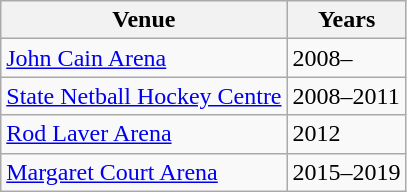<table class="wikitable collapsible">
<tr>
<th>Venue</th>
<th>Years</th>
</tr>
<tr>
<td><a href='#'>John Cain Arena</a> <em></em></td>
<td>2008–</td>
</tr>
<tr>
<td><a href='#'>State Netball Hockey Centre</a></td>
<td>2008–2011</td>
</tr>
<tr>
<td><a href='#'>Rod Laver Arena</a></td>
<td>2012</td>
</tr>
<tr>
<td><a href='#'>Margaret Court Arena</a></td>
<td>2015–2019</td>
</tr>
</table>
